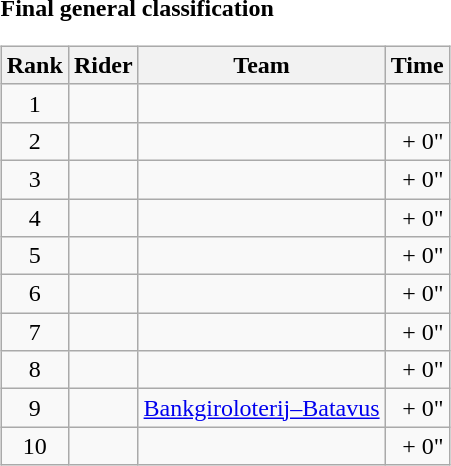<table>
<tr>
<td><strong>Final general classification</strong><br><table class="wikitable">
<tr>
<th scope="col">Rank</th>
<th scope="col">Rider</th>
<th scope="col">Team</th>
<th scope="col">Time</th>
</tr>
<tr>
<td style="text-align:center;">1</td>
<td></td>
<td></td>
<td style="text-align:right;"></td>
</tr>
<tr>
<td style="text-align:center;">2</td>
<td></td>
<td></td>
<td style="text-align:right;">+ 0"</td>
</tr>
<tr>
<td style="text-align:center;">3</td>
<td></td>
<td></td>
<td style="text-align:right;">+ 0"</td>
</tr>
<tr>
<td style="text-align:center;">4</td>
<td></td>
<td></td>
<td style="text-align:right;">+ 0"</td>
</tr>
<tr>
<td style="text-align:center;">5</td>
<td></td>
<td></td>
<td style="text-align:right;">+ 0"</td>
</tr>
<tr>
<td style="text-align:center;">6</td>
<td></td>
<td></td>
<td style="text-align:right;">+ 0"</td>
</tr>
<tr>
<td style="text-align:center;">7</td>
<td></td>
<td></td>
<td style="text-align:right;">+ 0"</td>
</tr>
<tr>
<td style="text-align:center;">8</td>
<td></td>
<td></td>
<td style="text-align:right;">+ 0"</td>
</tr>
<tr>
<td style="text-align:center;">9</td>
<td></td>
<td><a href='#'>Bankgiroloterij–Batavus</a></td>
<td style="text-align:right;">+ 0"</td>
</tr>
<tr>
<td style="text-align:center;">10</td>
<td></td>
<td></td>
<td style="text-align:right;">+ 0"</td>
</tr>
</table>
</td>
</tr>
</table>
